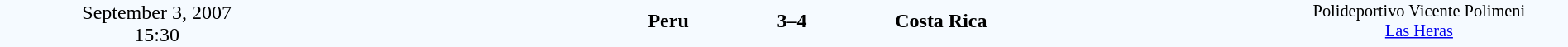<table style="width: 100%; background:#F5FAFF;" cellspacing="0">
<tr>
<td align=center rowspan=3 width=20%>September 3, 2007<br>15:30</td>
</tr>
<tr>
<td width=24% align=right><strong>Peru</strong></td>
<td align=center width=13%><strong>3–4</strong></td>
<td width=24%><strong>Costa Rica</strong></td>
<td style=font-size:85% rowspan=3 valign=top align=center>Polideportivo Vicente Polimeni<br><a href='#'>Las Heras</a></td>
</tr>
<tr style=font-size:85%>
<td align=right valign=top></td>
<td></td>
<td></td>
</tr>
</table>
